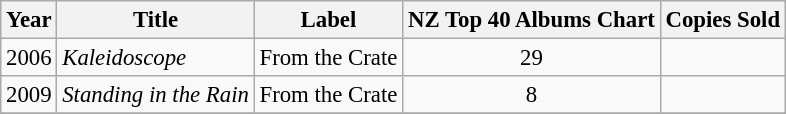<table class="wikitable" style="font-size: 95%;">
<tr>
<th>Year</th>
<th>Title</th>
<th>Label</th>
<th>NZ Top 40 Albums Chart</th>
<th>Copies Sold</th>
</tr>
<tr>
<td>2006</td>
<td><em>Kaleidoscope</em></td>
<td align="center">From the Crate</td>
<td align="center">29</td>
<td></td>
</tr>
<tr>
<td>2009</td>
<td><em>Standing in the Rain</em></td>
<td align="center">From the Crate</td>
<td align="center">8</td>
<td></td>
</tr>
<tr>
</tr>
</table>
